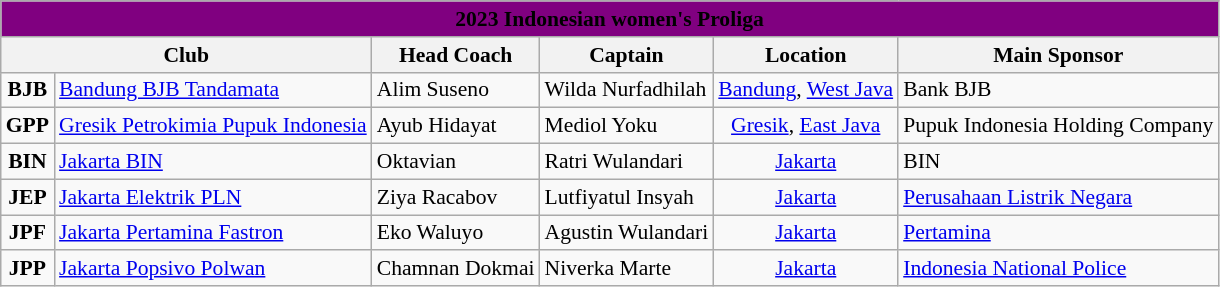<table class="wikitable" style="font-size:90%; width:810; text-align:left;">
<tr>
<th colspan="6" style="background:purple"><span>2023 Indonesian women's Proliga</span></th>
</tr>
<tr>
<th colspan="2">Club</th>
<th>Head Coach</th>
<th>Captain</th>
<th>Location</th>
<th>Main Sponsor</th>
</tr>
<tr>
<td align="center"><strong>BJB</strong></td>
<td><a href='#'>Bandung BJB Tandamata</a></td>
<td> Alim Suseno</td>
<td> Wilda Nurfadhilah</td>
<td align="center"><a href='#'>Bandung</a>, <a href='#'>West Java</a></td>
<td>Bank BJB</td>
</tr>
<tr>
<td align="center"><strong>GPP</strong></td>
<td><a href='#'>Gresik Petrokimia Pupuk Indonesia</a></td>
<td> Ayub Hidayat</td>
<td> Mediol Yoku</td>
<td align="center"><a href='#'>Gresik</a>, <a href='#'>East Java</a></td>
<td>Pupuk Indonesia Holding Company</td>
</tr>
<tr>
<td align="center"><strong>BIN</strong></td>
<td><a href='#'>Jakarta BIN</a></td>
<td> Oktavian</td>
<td> Ratri Wulandari</td>
<td align="center"><a href='#'>Jakarta</a></td>
<td>BIN</td>
</tr>
<tr>
<td align="center"><strong>JEP</strong></td>
<td><a href='#'>Jakarta Elektrik PLN</a></td>
<td> Ziya Racabov</td>
<td> Lutfiyatul Insyah</td>
<td align="center"><a href='#'>Jakarta</a></td>
<td><a href='#'>Perusahaan Listrik Negara</a></td>
</tr>
<tr>
<td align="center"><strong>JPF</strong></td>
<td><a href='#'>Jakarta Pertamina Fastron</a></td>
<td> Eko Waluyo</td>
<td> Agustin Wulandari</td>
<td align="center"><a href='#'>Jakarta</a></td>
<td><a href='#'>Pertamina</a></td>
</tr>
<tr>
<td align="center"><strong>JPP</strong></td>
<td><a href='#'>Jakarta Popsivo Polwan</a></td>
<td> Chamnan Dokmai</td>
<td> Niverka Marte</td>
<td align="center"><a href='#'>Jakarta</a></td>
<td><a href='#'>Indonesia National Police</a></td>
</tr>
</table>
